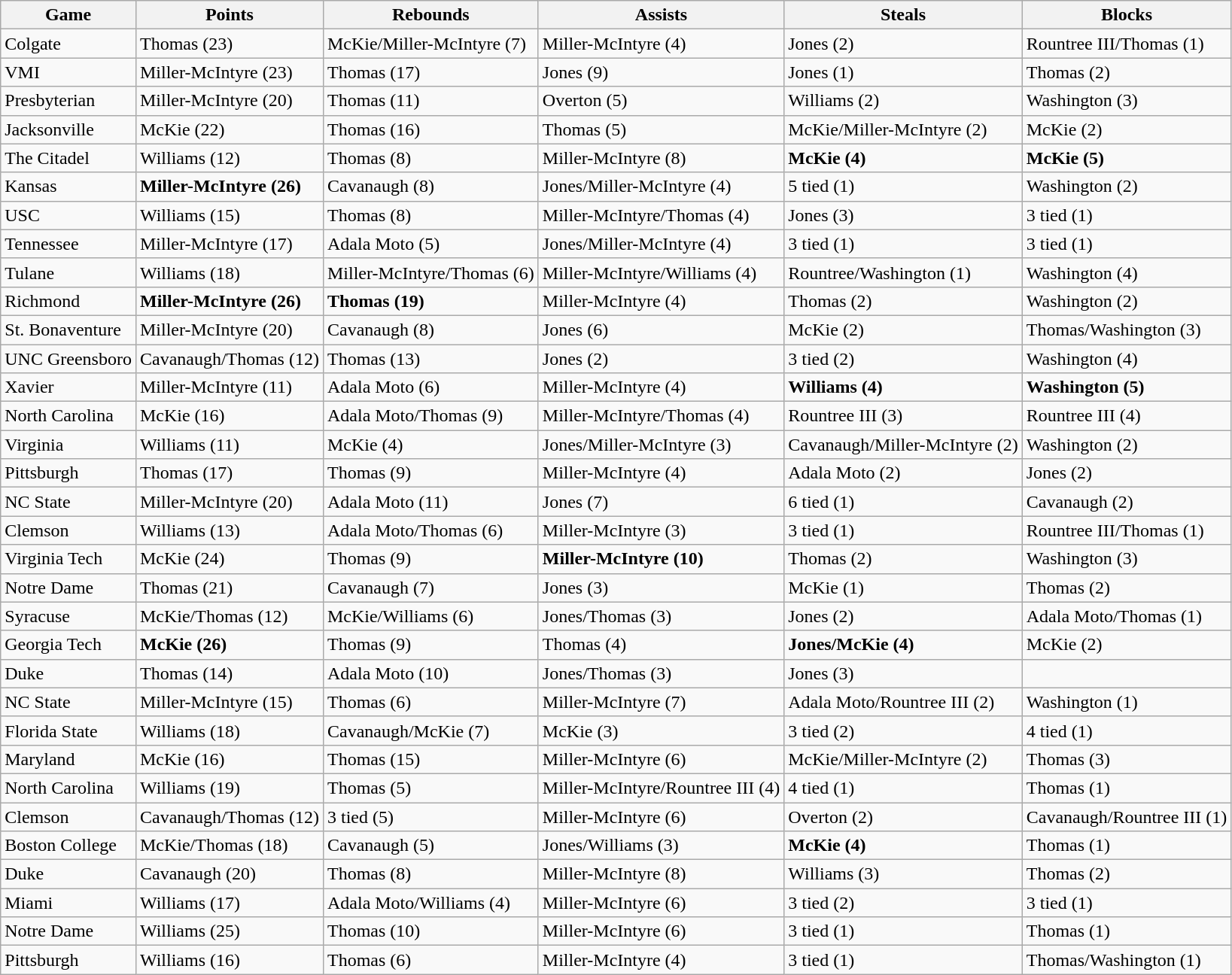<table class="wikitable">
<tr>
<th>Game</th>
<th>Points</th>
<th>Rebounds</th>
<th>Assists</th>
<th>Steals</th>
<th>Blocks</th>
</tr>
<tr>
<td>Colgate</td>
<td>Thomas (23)</td>
<td>McKie/Miller-McIntyre (7)</td>
<td>Miller-McIntyre (4)</td>
<td>Jones (2)</td>
<td>Rountree III/Thomas (1)</td>
</tr>
<tr>
<td>VMI</td>
<td>Miller-McIntyre (23)</td>
<td>Thomas (17)</td>
<td>Jones (9)</td>
<td>Jones (1)</td>
<td>Thomas (2)</td>
</tr>
<tr>
<td>Presbyterian</td>
<td>Miller-McIntyre (20)</td>
<td>Thomas (11)</td>
<td>Overton (5)</td>
<td>Williams (2)</td>
<td>Washington (3)</td>
</tr>
<tr>
<td>Jacksonville</td>
<td>McKie (22)</td>
<td>Thomas (16)</td>
<td>Thomas (5)</td>
<td>McKie/Miller-McIntyre (2)</td>
<td>McKie (2)</td>
</tr>
<tr>
<td>The Citadel</td>
<td>Williams (12)</td>
<td>Thomas (8)</td>
<td>Miller-McIntyre (8)</td>
<td><strong>McKie (4)</strong></td>
<td><strong>McKie (5)</strong></td>
</tr>
<tr>
<td>Kansas</td>
<td><strong>Miller-McIntyre (26)</strong></td>
<td>Cavanaugh (8)</td>
<td>Jones/Miller-McIntyre (4)</td>
<td>5 tied (1)</td>
<td>Washington (2)</td>
</tr>
<tr>
<td>USC</td>
<td>Williams (15)</td>
<td>Thomas (8)</td>
<td>Miller-McIntyre/Thomas (4)</td>
<td>Jones (3)</td>
<td>3 tied (1)</td>
</tr>
<tr>
<td>Tennessee</td>
<td>Miller-McIntyre (17)</td>
<td>Adala Moto (5)</td>
<td>Jones/Miller-McIntyre (4)</td>
<td>3 tied (1)</td>
<td>3 tied (1)</td>
</tr>
<tr>
<td>Tulane</td>
<td>Williams (18)</td>
<td>Miller-McIntyre/Thomas (6)</td>
<td>Miller-McIntyre/Williams (4)</td>
<td>Rountree/Washington (1)</td>
<td>Washington (4)</td>
</tr>
<tr>
<td>Richmond</td>
<td><strong>Miller-McIntyre (26)</strong></td>
<td><strong>Thomas (19)</strong></td>
<td>Miller-McIntyre (4)</td>
<td>Thomas (2)</td>
<td>Washington (2)</td>
</tr>
<tr>
<td>St. Bonaventure</td>
<td>Miller-McIntyre (20)</td>
<td>Cavanaugh (8)</td>
<td>Jones (6)</td>
<td>McKie (2)</td>
<td>Thomas/Washington (3)</td>
</tr>
<tr>
<td>UNC Greensboro</td>
<td>Cavanaugh/Thomas (12)</td>
<td>Thomas (13)</td>
<td>Jones (2)</td>
<td>3 tied (2)</td>
<td>Washington (4)</td>
</tr>
<tr>
<td>Xavier</td>
<td>Miller-McIntyre (11)</td>
<td>Adala Moto (6)</td>
<td>Miller-McIntyre (4)</td>
<td><strong>Williams (4)</strong></td>
<td><strong>Washington (5)</strong></td>
</tr>
<tr>
<td>North Carolina</td>
<td>McKie (16)</td>
<td>Adala Moto/Thomas (9)</td>
<td>Miller-McIntyre/Thomas (4)</td>
<td>Rountree III (3)</td>
<td>Rountree III (4)</td>
</tr>
<tr>
<td>Virginia</td>
<td>Williams (11)</td>
<td>McKie (4)</td>
<td>Jones/Miller-McIntyre (3)</td>
<td>Cavanaugh/Miller-McIntyre (2)</td>
<td>Washington (2)</td>
</tr>
<tr>
<td>Pittsburgh</td>
<td>Thomas (17)</td>
<td>Thomas (9)</td>
<td>Miller-McIntyre (4)</td>
<td>Adala Moto (2)</td>
<td>Jones (2)</td>
</tr>
<tr>
<td>NC State</td>
<td>Miller-McIntyre (20)</td>
<td>Adala Moto (11)</td>
<td>Jones (7)</td>
<td>6 tied (1)</td>
<td>Cavanaugh (2)</td>
</tr>
<tr>
<td>Clemson</td>
<td>Williams (13)</td>
<td>Adala Moto/Thomas (6)</td>
<td>Miller-McIntyre (3)</td>
<td>3 tied (1)</td>
<td>Rountree III/Thomas (1)</td>
</tr>
<tr>
<td>Virginia Tech</td>
<td>McKie (24)</td>
<td>Thomas (9)</td>
<td><strong>Miller-McIntyre (10)</strong></td>
<td>Thomas (2)</td>
<td>Washington (3)</td>
</tr>
<tr>
<td>Notre Dame</td>
<td>Thomas (21)</td>
<td>Cavanaugh (7)</td>
<td>Jones (3)</td>
<td>McKie (1)</td>
<td>Thomas (2)</td>
</tr>
<tr>
<td>Syracuse</td>
<td>McKie/Thomas (12)</td>
<td>McKie/Williams (6)</td>
<td>Jones/Thomas (3)</td>
<td>Jones (2)</td>
<td>Adala Moto/Thomas (1)</td>
</tr>
<tr>
<td>Georgia Tech</td>
<td><strong>McKie (26)</strong></td>
<td>Thomas (9)</td>
<td>Thomas (4)</td>
<td><strong>Jones/McKie (4)</strong></td>
<td>McKie (2)</td>
</tr>
<tr>
<td>Duke</td>
<td>Thomas (14)</td>
<td>Adala Moto (10)</td>
<td>Jones/Thomas (3)</td>
<td>Jones (3)</td>
<td></td>
</tr>
<tr>
<td>NC State</td>
<td>Miller-McIntyre (15)</td>
<td>Thomas (6)</td>
<td>Miller-McIntyre (7)</td>
<td>Adala Moto/Rountree III (2)</td>
<td>Washington (1)</td>
</tr>
<tr>
<td>Florida State</td>
<td>Williams (18)</td>
<td>Cavanaugh/McKie (7)</td>
<td>McKie (3)</td>
<td>3 tied (2)</td>
<td>4 tied (1)</td>
</tr>
<tr>
<td>Maryland</td>
<td>McKie (16)</td>
<td>Thomas (15)</td>
<td>Miller-McIntyre (6)</td>
<td>McKie/Miller-McIntyre (2)</td>
<td>Thomas (3)</td>
</tr>
<tr>
<td>North Carolina</td>
<td>Williams (19)</td>
<td>Thomas (5)</td>
<td>Miller-McIntyre/Rountree III (4)</td>
<td>4 tied (1)</td>
<td>Thomas (1)</td>
</tr>
<tr>
<td>Clemson</td>
<td>Cavanaugh/Thomas (12)</td>
<td>3 tied (5)</td>
<td>Miller-McIntyre (6)</td>
<td>Overton (2)</td>
<td>Cavanaugh/Rountree III (1)</td>
</tr>
<tr>
<td>Boston College</td>
<td>McKie/Thomas (18)</td>
<td>Cavanaugh (5)</td>
<td>Jones/Williams (3)</td>
<td><strong>McKie (4)</strong></td>
<td>Thomas (1)</td>
</tr>
<tr>
<td>Duke</td>
<td>Cavanaugh (20)</td>
<td>Thomas (8)</td>
<td>Miller-McIntyre (8)</td>
<td>Williams (3)</td>
<td>Thomas (2)</td>
</tr>
<tr>
<td>Miami</td>
<td>Williams (17)</td>
<td>Adala Moto/Williams (4)</td>
<td>Miller-McIntyre (6)</td>
<td>3 tied (2)</td>
<td>3 tied (1)</td>
</tr>
<tr>
<td>Notre Dame</td>
<td>Williams (25)</td>
<td>Thomas (10)</td>
<td>Miller-McIntyre (6)</td>
<td>3 tied (1)</td>
<td>Thomas (1)</td>
</tr>
<tr>
<td>Pittsburgh</td>
<td>Williams (16)</td>
<td>Thomas (6)</td>
<td>Miller-McIntyre (4)</td>
<td>3 tied (1)</td>
<td>Thomas/Washington (1)</td>
</tr>
</table>
